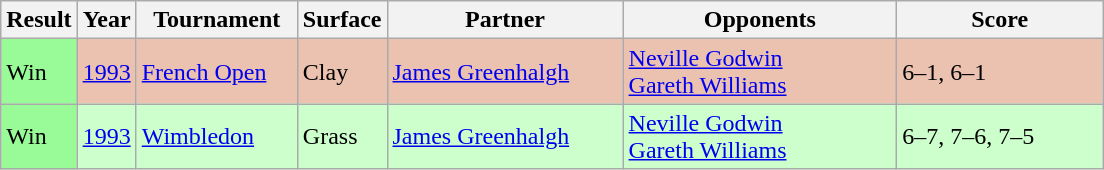<table class="sortable wikitable">
<tr>
<th style="width:40px;">Result</th>
<th style="width:30px;">Year</th>
<th style="width:100px;">Tournament</th>
<th style="width:50px;">Surface</th>
<th style="width:150px;">Partner</th>
<th style="width:175px;">Opponents</th>
<th style="width:130px;" class="unsortable">Score</th>
</tr>
<tr style="background:#ebc2af;">
<td style="background:#98fb98;">Win</td>
<td><a href='#'>1993</a></td>
<td><a href='#'>French Open</a></td>
<td>Clay</td>
<td> <a href='#'>James Greenhalgh</a></td>
<td> <a href='#'>Neville Godwin</a> <br>  <a href='#'>Gareth Williams</a></td>
<td>6–1, 6–1</td>
</tr>
<tr style="background:#ccffcc;">
<td style="background:#98fb98;">Win</td>
<td><a href='#'>1993</a></td>
<td><a href='#'>Wimbledon</a></td>
<td>Grass</td>
<td> <a href='#'>James Greenhalgh</a></td>
<td> <a href='#'>Neville Godwin</a> <br>  <a href='#'>Gareth Williams</a></td>
<td>6–7, 7–6, 7–5</td>
</tr>
</table>
